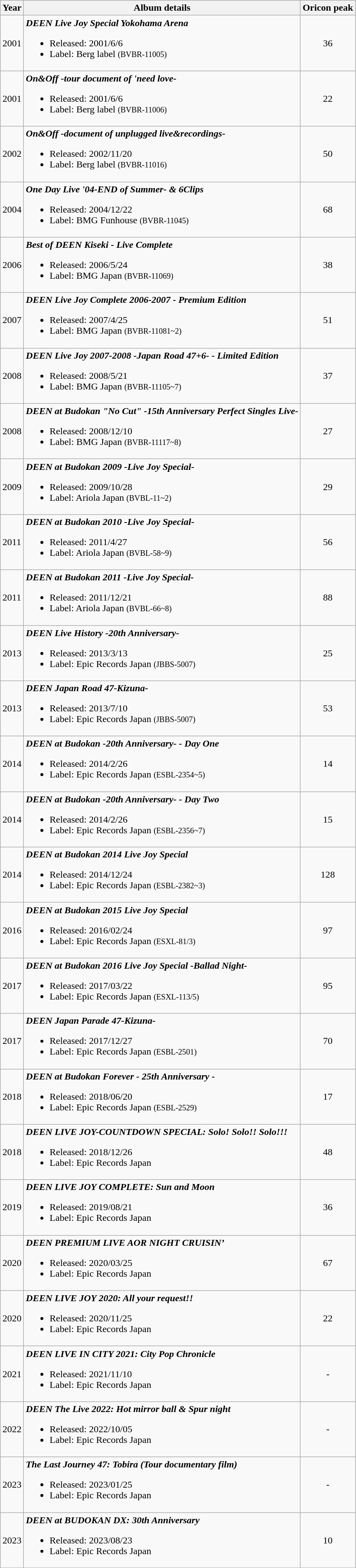<table class="wikitable">
<tr>
<th>Year</th>
<th>Album details</th>
<th>Oricon peak</th>
</tr>
<tr>
<td>2001</td>
<td><strong><em>DEEN Live Joy Special Yokohama Arena</em></strong><br><ul><li>Released: 2001/6/6</li><li>Label: Berg label <small>(BVBR-11005)</small></li></ul></td>
<td align="center">36</td>
</tr>
<tr>
<td>2001</td>
<td><strong><em>On&Off -tour document of 'need love-</em></strong><br><ul><li>Released: 2001/6/6</li><li>Label: Berg label <small>(BVBR-11006)</small></li></ul></td>
<td align="center">22</td>
</tr>
<tr>
<td>2002</td>
<td><strong><em>On&Off -document of unplugged live&recordings-</em></strong><br><ul><li>Released: 2002/11/20</li><li>Label: Berg label <small>(BVBR-11016)</small></li></ul></td>
<td align="center">50</td>
</tr>
<tr>
<td>2004</td>
<td><strong><em>One Day Live '04-END of Summer- & 6Clips</em></strong><br><ul><li>Released: 2004/12/22</li><li>Label: BMG Funhouse <small>(BVBR-11045)</small></li></ul></td>
<td align="center">68</td>
</tr>
<tr>
<td>2006</td>
<td><strong><em>Best of DEEN Kiseki - Live Complete</em></strong><br><ul><li>Released: 2006/5/24</li><li>Label: BMG Japan <small>(BVBR-11069)</small></li></ul></td>
<td align="center">38</td>
</tr>
<tr>
<td>2007</td>
<td><strong><em>DEEN Live Joy Complete 2006-2007 - Premium Edition</em></strong><br><ul><li>Released: 2007/4/25</li><li>Label: BMG Japan <small>(BVBR-11081~2)</small></li></ul></td>
<td align="center">51</td>
</tr>
<tr>
<td>2008</td>
<td><strong><em>DEEN Live Joy 2007-2008 -Japan Road 47+6- - Limited Edition</em></strong><br><ul><li>Released: 2008/5/21</li><li>Label: BMG Japan <small>(BVBR-11105~7)</small></li></ul></td>
<td align="center">37</td>
</tr>
<tr>
<td>2008</td>
<td><strong><em>DEEN at Budokan "No Cut" -15th Anniversary Perfect Singles Live-</em></strong><br><ul><li>Released: 2008/12/10</li><li>Label: BMG Japan <small>(BVBR-11117~8)</small></li></ul></td>
<td align="center">27</td>
</tr>
<tr>
<td>2009</td>
<td><strong><em>DEEN at Budokan 2009 -Live Joy Special-</em></strong><br><ul><li>Released: 2009/10/28</li><li>Label: Ariola Japan <small>(BVBL-11~2)</small></li></ul></td>
<td align="center">29</td>
</tr>
<tr>
<td>2011</td>
<td><strong><em>DEEN at Budokan 2010 -Live Joy Special-</em></strong><br><ul><li>Released: 2011/4/27</li><li>Label: Ariola Japan <small>(BVBL-58~9)</small></li></ul></td>
<td align="center">56</td>
</tr>
<tr>
<td>2011</td>
<td><strong><em>DEEN at Budokan 2011 -Live Joy Special-</em></strong><br><ul><li>Released: 2011/12/21</li><li>Label: Ariola Japan <small>(BVBL-66~8)</small></li></ul></td>
<td align="center">88</td>
</tr>
<tr>
<td>2013</td>
<td><strong><em>DEEN Live History -20th Anniversary-</em></strong><br><ul><li>Released: 2013/3/13</li><li>Label: Epic Records Japan <small>(JBBS-5007)</small></li></ul></td>
<td align="center">25</td>
</tr>
<tr>
<td>2013</td>
<td><strong><em>DEEN Japan Road 47-Kizuna-</em></strong><br><ul><li>Released: 2013/7/10</li><li>Label: Epic Records Japan <small>(JBBS-5007)</small></li></ul></td>
<td align="center">53</td>
</tr>
<tr>
<td>2014</td>
<td><strong><em>DEEN at Budokan -20th Anniversary- - Day One</em></strong><br><ul><li>Released: 2014/2/26</li><li>Label: Epic Records Japan <small>(ESBL-2354~5)</small></li></ul></td>
<td align="center">14</td>
</tr>
<tr>
<td>2014</td>
<td><strong><em>DEEN at Budokan -20th Anniversary- - Day Two</em></strong><br><ul><li>Released: 2014/2/26</li><li>Label: Epic Records Japan <small>(ESBL-2356~7)</small></li></ul></td>
<td align="center">15</td>
</tr>
<tr>
<td>2014</td>
<td><strong><em>DEEN at Budokan 2014 Live Joy Special</em></strong><br><ul><li>Released: 2014/12/24</li><li>Label: Epic Records Japan <small>(ESBL-2382~3)</small></li></ul></td>
<td align="center">128</td>
</tr>
<tr>
<td>2016</td>
<td><strong><em>DEEN at Budokan 2015 Live Joy Special</em></strong><br><ul><li>Released: 2016/02/24</li><li>Label: Epic Records Japan <small>(ESXL-81/3)</small></li></ul></td>
<td align="center">97</td>
</tr>
<tr>
<td>2017</td>
<td><strong><em>DEEN at Budokan 2016 Live Joy Special -Ballad Night-</em></strong><br><ul><li>Released: 2017/03/22</li><li>Label: Epic Records Japan <small>(ESXL-113/5)</small></li></ul></td>
<td align="center">95</td>
</tr>
<tr>
<td>2017</td>
<td><strong><em>DEEN Japan Parade 47-Kizuna-</em></strong><br><ul><li>Released: 2017/12/27</li><li>Label: Epic Records Japan <small>(ESBL-2501)</small></li></ul></td>
<td align="center">70</td>
</tr>
<tr>
<td>2018</td>
<td><strong><em>DEEN at Budokan Forever - 25th Anniversary -</em></strong><br><ul><li>Released: 2018/06/20</li><li>Label: Epic Records Japan <small>(ESBL-2529)</small></li></ul></td>
<td align="center">17</td>
</tr>
<tr>
<td>2018</td>
<td><strong><em>DEEN LIVE JOY-COUNTDOWN SPECIAL: Solo! Solo!! Solo!!!</em></strong><br><ul><li>Released: 2018/12/26</li><li>Label: Epic Records Japan</li></ul></td>
<td align="center">48</td>
</tr>
<tr>
<td>2019</td>
<td><strong><em>DEEN LIVE JOY COMPLETE: Sun and Moon</em></strong><br><ul><li>Released: 2019/08/21</li><li>Label: Epic Records Japan</li></ul></td>
<td align="center">36</td>
</tr>
<tr>
<td>2020</td>
<td><strong><em>DEEN PREMIUM LIVE AOR NIGHT CRUISIN’</em></strong><br><ul><li>Released: 2020/03/25</li><li>Label: Epic Records Japan</li></ul></td>
<td align="center">67</td>
</tr>
<tr>
<td>2020</td>
<td><strong><em>DEEN LIVE JOY 2020: All your request!!</em></strong><br><ul><li>Released: 2020/11/25</li><li>Label: Epic Records Japan</li></ul></td>
<td align="center">22</td>
</tr>
<tr>
<td>2021</td>
<td><strong><em>DEEN LIVE IN CITY 2021: City Pop Chronicle</em></strong><br><ul><li>Released: 2021/11/10</li><li>Label: Epic Records Japan</li></ul></td>
<td align="center">-</td>
</tr>
<tr>
<td>2022</td>
<td><strong><em>DEEN The Live 2022: Hot mirror ball & Spur night</em></strong><br><ul><li>Released: 2022/10/05</li><li>Label: Epic Records Japan</li></ul></td>
<td align="center">-</td>
</tr>
<tr>
<td>2023</td>
<td><strong><em>The Last Journey 47: Tobira (Tour documentary film)</em></strong><br><ul><li>Released: 2023/01/25</li><li>Label: Epic Records Japan</li></ul></td>
<td align="center">-</td>
</tr>
<tr>
<td>2023</td>
<td><strong><em>DEEN at BUDOKAN DX: 30th Anniversary</em></strong><br><ul><li>Released: 2023/08/23</li><li>Label: Epic Records Japan</li></ul></td>
<td align="center">10</td>
</tr>
</table>
